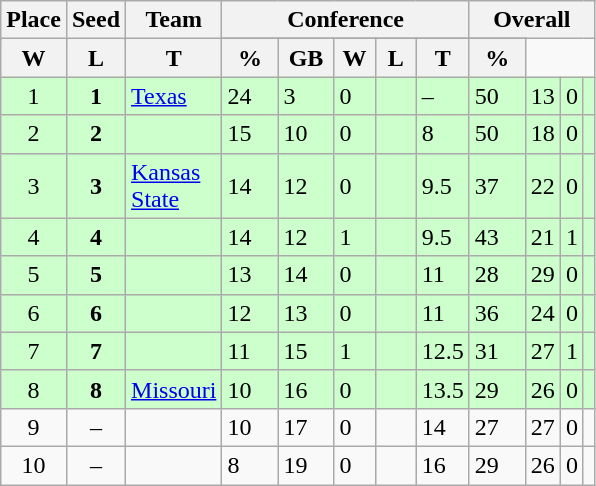<table class="wikitable">
<tr>
<th rowspan ="2">Place</th>
<th rowspan ="2">Seed</th>
<th rowspan ="2">Team</th>
<th colspan = "5">Conference</th>
<th colspan = "4">Overall</th>
</tr>
<tr>
</tr>
<tr>
<th scope="col" style="width: 20px;">W</th>
<th scope="col" style="width: 20px;">L</th>
<th scope="col" style="width: 20px;">T</th>
<th scope="col" style="width: 30px;">%</th>
<th scope="col" style="width: 30px;">GB</th>
<th scope="col" style="width: 20px;">W</th>
<th scope="col" style="width: 20px;">L</th>
<th scope="col" style="width: 20px;">T</th>
<th scope="col" style="width: 30px;">%</th>
</tr>
<tr bgcolor=#ccffcc>
<td style="text-align:center;">1</td>
<td style="text-align:center;"><strong>1</strong></td>
<td><a href='#'>Texas</a></td>
<td>24</td>
<td>3</td>
<td>0</td>
<td></td>
<td>–</td>
<td>50</td>
<td>13</td>
<td>0</td>
<td></td>
</tr>
<tr bgcolor=#ccffcc>
<td style="text-align:center;">2</td>
<td style="text-align:center;"><strong>2</strong></td>
<td></td>
<td>15</td>
<td>10</td>
<td>0</td>
<td></td>
<td>8</td>
<td>50</td>
<td>18</td>
<td>0</td>
<td></td>
</tr>
<tr bgcolor=#ccffcc>
<td style="text-align:center;">3</td>
<td style="text-align:center;"><strong>3</strong></td>
<td><a href='#'>Kansas State</a></td>
<td>14</td>
<td>12</td>
<td>0</td>
<td></td>
<td>9.5</td>
<td>37</td>
<td>22</td>
<td>0</td>
<td></td>
</tr>
<tr bgcolor=#ccffcc>
<td style="text-align:center;">4</td>
<td style="text-align:center;"><strong>4</strong></td>
<td></td>
<td>14</td>
<td>12</td>
<td>1</td>
<td></td>
<td>9.5</td>
<td>43</td>
<td>21</td>
<td>1</td>
<td></td>
</tr>
<tr bgcolor=#ccffcc>
<td style="text-align:center;">5</td>
<td style="text-align:center;"><strong>5</strong></td>
<td></td>
<td>13</td>
<td>14</td>
<td>0</td>
<td></td>
<td>11</td>
<td>28</td>
<td>29</td>
<td>0</td>
<td></td>
</tr>
<tr bgcolor=#ccffcc>
<td style="text-align:center;">6</td>
<td style="text-align:center;"><strong>6</strong></td>
<td></td>
<td>12</td>
<td>13</td>
<td>0</td>
<td></td>
<td>11</td>
<td>36</td>
<td>24</td>
<td>0</td>
<td></td>
</tr>
<tr bgcolor=#ccffcc>
<td style="text-align:center;">7</td>
<td style="text-align:center;"><strong>7</strong></td>
<td></td>
<td>11</td>
<td>15</td>
<td>1</td>
<td></td>
<td>12.5</td>
<td>31</td>
<td>27</td>
<td>1</td>
<td></td>
</tr>
<tr bgcolor=#ccffcc>
<td style="text-align:center;">8</td>
<td style="text-align:center;"><strong>8</strong></td>
<td><a href='#'>Missouri</a></td>
<td>10</td>
<td>16</td>
<td>0</td>
<td></td>
<td>13.5</td>
<td>29</td>
<td>26</td>
<td>0</td>
<td></td>
</tr>
<tr>
<td style="text-align:center;">9</td>
<td style="text-align:center;">–</td>
<td></td>
<td>10</td>
<td>17</td>
<td>0</td>
<td></td>
<td>14</td>
<td>27</td>
<td>27</td>
<td>0</td>
<td></td>
</tr>
<tr>
<td style="text-align:center;">10</td>
<td style="text-align:center;">–</td>
<td></td>
<td>8</td>
<td>19</td>
<td>0</td>
<td></td>
<td>16</td>
<td>29</td>
<td>26</td>
<td>0</td>
<td></td>
</tr>
</table>
